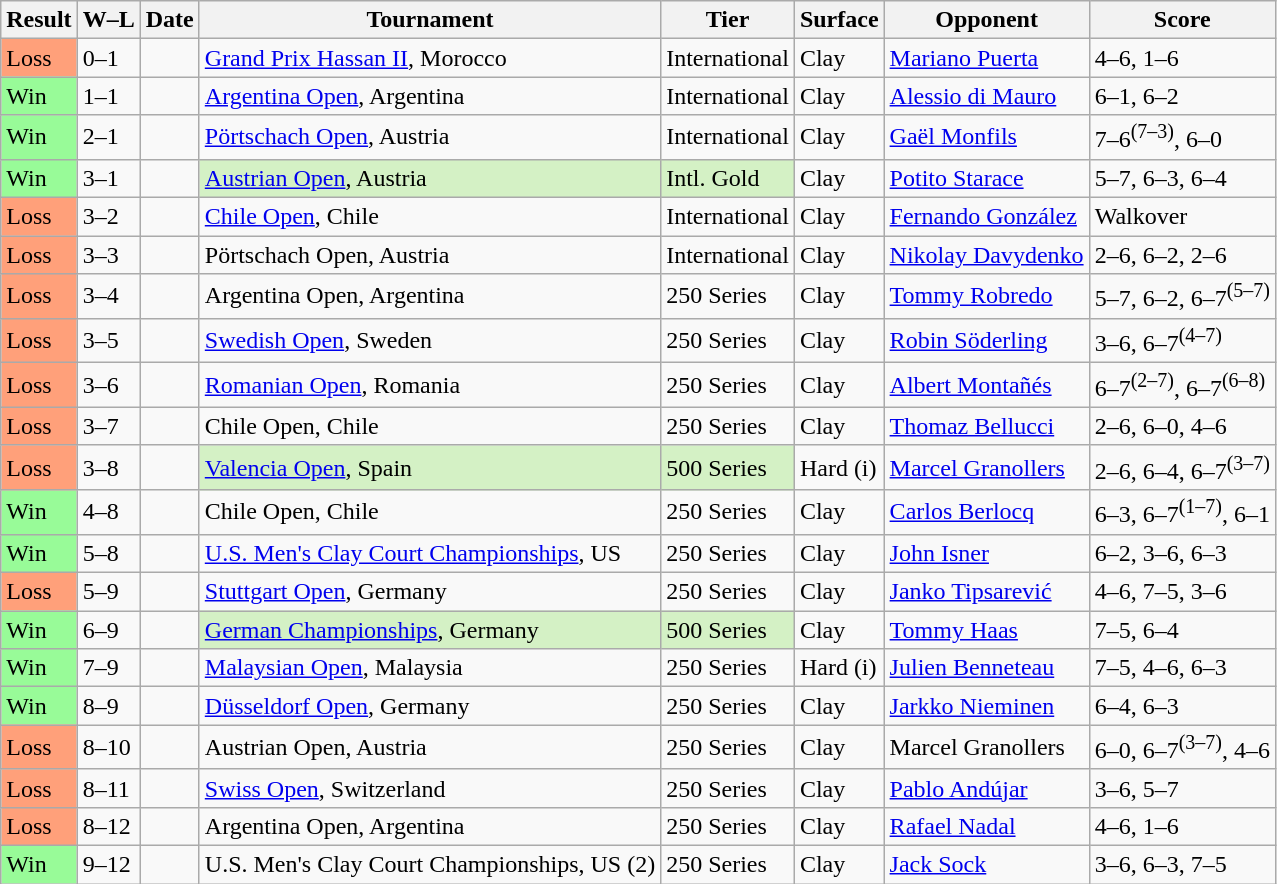<table class="sortable wikitable">
<tr>
<th>Result</th>
<th class="unsortable">W–L</th>
<th>Date</th>
<th>Tournament</th>
<th>Tier</th>
<th>Surface</th>
<th>Opponent</th>
<th class="unsortable">Score</th>
</tr>
<tr>
<td style="background:#ffa07a;">Loss</td>
<td>0–1</td>
<td><a href='#'></a></td>
<td><a href='#'>Grand Prix Hassan II</a>, Morocco</td>
<td>International</td>
<td>Clay</td>
<td> <a href='#'>Mariano Puerta</a></td>
<td>4–6, 1–6</td>
</tr>
<tr>
<td style="background:#98fb98;">Win</td>
<td>1–1</td>
<td><a href='#'></a></td>
<td><a href='#'>Argentina Open</a>, Argentina</td>
<td>International</td>
<td>Clay</td>
<td> <a href='#'>Alessio di Mauro</a></td>
<td>6–1, 6–2</td>
</tr>
<tr>
<td style="background:#98fb98;">Win</td>
<td>2–1</td>
<td><a href='#'></a></td>
<td><a href='#'>Pörtschach Open</a>, Austria</td>
<td>International</td>
<td>Clay</td>
<td> <a href='#'>Gaël Monfils</a></td>
<td>7–6<sup>(7–3)</sup>, 6–0</td>
</tr>
<tr>
<td style="background:#98fb98;">Win</td>
<td>3–1</td>
<td><a href='#'></a></td>
<td style="background:#D4F1C5;"><a href='#'>Austrian Open</a>, Austria</td>
<td style="background:#D4F1C5;">Intl. Gold</td>
<td>Clay</td>
<td> <a href='#'>Potito Starace</a></td>
<td>5–7, 6–3, 6–4</td>
</tr>
<tr>
<td style="background:#ffa07a;">Loss</td>
<td>3–2</td>
<td><a href='#'></a></td>
<td><a href='#'>Chile Open</a>, Chile</td>
<td>International</td>
<td>Clay</td>
<td> <a href='#'>Fernando González</a></td>
<td>Walkover</td>
</tr>
<tr>
<td style="background:#ffa07a;">Loss</td>
<td>3–3</td>
<td><a href='#'></a></td>
<td>Pörtschach Open, Austria</td>
<td>International</td>
<td>Clay</td>
<td> <a href='#'>Nikolay Davydenko</a></td>
<td>2–6, 6–2, 2–6</td>
</tr>
<tr>
<td style="background:#ffa07a;">Loss</td>
<td>3–4</td>
<td><a href='#'></a></td>
<td>Argentina Open, Argentina</td>
<td>250 Series</td>
<td>Clay</td>
<td> <a href='#'>Tommy Robredo</a></td>
<td>5–7, 6–2, 6–7<sup>(5–7)</sup></td>
</tr>
<tr>
<td style="background:#ffa07a;">Loss</td>
<td>3–5</td>
<td><a href='#'></a></td>
<td><a href='#'>Swedish Open</a>, Sweden</td>
<td>250 Series</td>
<td>Clay</td>
<td> <a href='#'>Robin Söderling</a></td>
<td>3–6, 6–7<sup>(4–7)</sup></td>
</tr>
<tr>
<td style="background:#ffa07a;">Loss</td>
<td>3–6</td>
<td><a href='#'></a></td>
<td><a href='#'>Romanian Open</a>, Romania</td>
<td>250 Series</td>
<td>Clay</td>
<td> <a href='#'>Albert Montañés</a></td>
<td>6–7<sup>(2–7)</sup>, 6–7<sup>(6–8)</sup></td>
</tr>
<tr>
<td style="background:#ffa07a;">Loss</td>
<td>3–7</td>
<td><a href='#'></a></td>
<td>Chile Open, Chile</td>
<td>250 Series</td>
<td>Clay</td>
<td> <a href='#'>Thomaz Bellucci</a></td>
<td>2–6, 6–0, 4–6</td>
</tr>
<tr>
<td style="background:#ffa07a;">Loss</td>
<td>3–8</td>
<td><a href='#'></a></td>
<td style="background:#D4F1C5;"><a href='#'>Valencia Open</a>, Spain</td>
<td style="background:#D4F1C5;">500 Series</td>
<td>Hard (i)</td>
<td> <a href='#'>Marcel Granollers</a></td>
<td>2–6, 6–4, 6–7<sup>(3–7)</sup></td>
</tr>
<tr>
<td style="background:#98fb98;">Win</td>
<td>4–8</td>
<td><a href='#'></a></td>
<td>Chile Open, Chile</td>
<td>250 Series</td>
<td>Clay</td>
<td> <a href='#'>Carlos Berlocq</a></td>
<td>6–3, 6–7<sup>(1–7)</sup>, 6–1</td>
</tr>
<tr>
<td style="background:#98fb98;">Win</td>
<td>5–8</td>
<td><a href='#'></a></td>
<td><a href='#'>U.S. Men's Clay Court Championships</a>, US</td>
<td>250 Series</td>
<td>Clay</td>
<td> <a href='#'>John Isner</a></td>
<td>6–2, 3–6, 6–3</td>
</tr>
<tr>
<td style="background:#ffa07a;">Loss</td>
<td>5–9</td>
<td><a href='#'></a></td>
<td><a href='#'>Stuttgart Open</a>, Germany</td>
<td>250 Series</td>
<td>Clay</td>
<td> <a href='#'>Janko Tipsarević</a></td>
<td>4–6, 7–5, 3–6</td>
</tr>
<tr>
<td style="background:#98fb98;">Win</td>
<td>6–9</td>
<td><a href='#'></a></td>
<td style="background:#D4F1C5;"><a href='#'>German Championships</a>, Germany</td>
<td style="background:#D4F1C5;">500 Series</td>
<td>Clay</td>
<td> <a href='#'>Tommy Haas</a></td>
<td>7–5, 6–4</td>
</tr>
<tr>
<td style="background:#98fb98;">Win</td>
<td>7–9</td>
<td><a href='#'></a></td>
<td><a href='#'>Malaysian Open</a>, Malaysia</td>
<td>250 Series</td>
<td>Hard (i)</td>
<td> <a href='#'>Julien Benneteau</a></td>
<td>7–5, 4–6, 6–3</td>
</tr>
<tr>
<td style="background:#98fb98;">Win</td>
<td>8–9</td>
<td><a href='#'></a></td>
<td><a href='#'>Düsseldorf Open</a>, Germany</td>
<td>250 Series</td>
<td>Clay</td>
<td> <a href='#'>Jarkko Nieminen</a></td>
<td>6–4, 6–3</td>
</tr>
<tr>
<td style="background:#ffa07a;">Loss</td>
<td>8–10</td>
<td><a href='#'></a></td>
<td>Austrian Open, Austria</td>
<td>250 Series</td>
<td>Clay</td>
<td> Marcel Granollers</td>
<td>6–0, 6–7<sup>(3–7)</sup>, 4–6</td>
</tr>
<tr>
<td style="background:#ffa07a;">Loss</td>
<td>8–11</td>
<td><a href='#'></a></td>
<td><a href='#'>Swiss Open</a>, Switzerland</td>
<td>250 Series</td>
<td>Clay</td>
<td> <a href='#'>Pablo Andújar</a></td>
<td>3–6, 5–7</td>
</tr>
<tr>
<td style="background:#ffa07a;">Loss</td>
<td>8–12</td>
<td><a href='#'></a></td>
<td>Argentina Open, Argentina</td>
<td>250 Series</td>
<td>Clay</td>
<td> <a href='#'>Rafael Nadal</a></td>
<td>4–6, 1–6</td>
</tr>
<tr>
<td style="background:#98fb98;">Win</td>
<td>9–12</td>
<td><a href='#'></a></td>
<td>U.S. Men's Clay Court Championships, US (2)</td>
<td>250 Series</td>
<td>Clay</td>
<td> <a href='#'>Jack Sock</a></td>
<td>3–6, 6–3, 7–5</td>
</tr>
</table>
